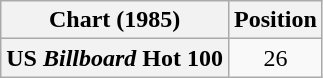<table class="wikitable plainrowheaders" style="text-align:center">
<tr>
<th>Chart (1985)</th>
<th>Position</th>
</tr>
<tr>
<th scope="row">US <em>Billboard</em> Hot 100</th>
<td>26</td>
</tr>
</table>
